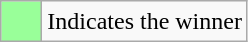<table class="wikitable">
<tr>
<td style="background:#99ff99; height:20px; width:20px"></td>
<td>Indicates the winner</td>
</tr>
</table>
